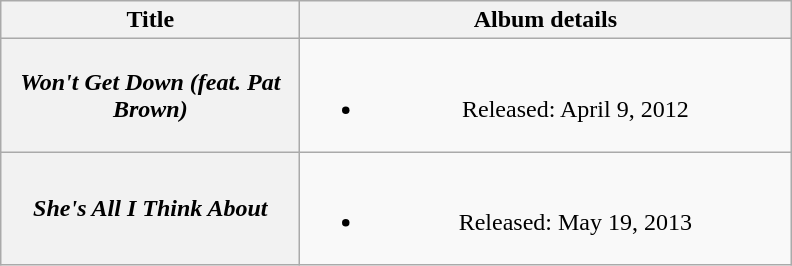<table class="wikitable plainrowheaders" style="text-align:center;">
<tr>
<th scope="col" style="width:12em;">Title</th>
<th scope="col" style="width:20em;">Album details</th>
</tr>
<tr>
<th scope="row"><em>Won't Get Down (feat. Pat Brown)</em></th>
<td><br><ul><li>Released: April 9, 2012</li></ul></td>
</tr>
<tr>
<th scope="row"><em>She's All I Think About</em></th>
<td><br><ul><li>Released: May 19, 2013</li></ul></td>
</tr>
</table>
